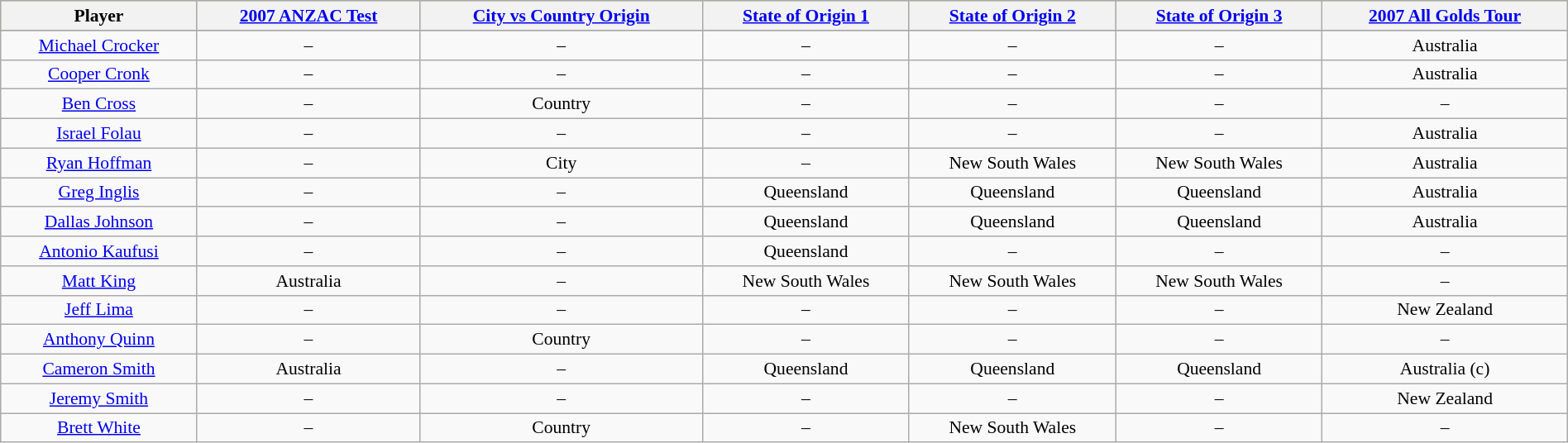<table class="wikitable"  style="width:100%; font-size:90%; text-align:center">
<tr style="background:#bdb76b;">
<th>Player</th>
<th><a href='#'>2007 ANZAC Test</a></th>
<th><a href='#'>City vs Country Origin</a></th>
<th><a href='#'>State of Origin 1</a></th>
<th><a href='#'>State of Origin 2</a></th>
<th><a href='#'>State of Origin 3</a></th>
<th><a href='#'>2007 All Golds Tour</a></th>
</tr>
<tr style="text-align:center">
</tr>
<tr>
<td><a href='#'>Michael Crocker</a></td>
<td>–</td>
<td>–</td>
<td>–</td>
<td>–</td>
<td>–</td>
<td>Australia</td>
</tr>
<tr>
<td><a href='#'>Cooper Cronk</a></td>
<td>–</td>
<td>–</td>
<td>–</td>
<td>–</td>
<td>–</td>
<td>Australia</td>
</tr>
<tr>
<td><a href='#'>Ben Cross</a></td>
<td>–</td>
<td>Country</td>
<td>–</td>
<td>–</td>
<td>–</td>
<td>–</td>
</tr>
<tr>
<td><a href='#'>Israel Folau</a></td>
<td>–</td>
<td>–</td>
<td>–</td>
<td>–</td>
<td>–</td>
<td>Australia</td>
</tr>
<tr>
<td><a href='#'>Ryan Hoffman</a></td>
<td>–</td>
<td>City</td>
<td>–</td>
<td>New South Wales</td>
<td>New South Wales</td>
<td>Australia</td>
</tr>
<tr>
<td><a href='#'>Greg Inglis</a></td>
<td>–</td>
<td>–</td>
<td>Queensland</td>
<td>Queensland</td>
<td>Queensland</td>
<td>Australia</td>
</tr>
<tr>
<td><a href='#'>Dallas Johnson</a></td>
<td>–</td>
<td>–</td>
<td>Queensland</td>
<td>Queensland</td>
<td>Queensland</td>
<td>Australia</td>
</tr>
<tr>
<td><a href='#'>Antonio Kaufusi</a></td>
<td>–</td>
<td>–</td>
<td>Queensland</td>
<td>–</td>
<td>–</td>
<td>–</td>
</tr>
<tr>
<td><a href='#'>Matt King</a></td>
<td>Australia</td>
<td>–</td>
<td>New South Wales</td>
<td>New South Wales</td>
<td>New South Wales</td>
<td>–</td>
</tr>
<tr>
<td><a href='#'>Jeff Lima</a></td>
<td>–</td>
<td>–</td>
<td>–</td>
<td>–</td>
<td>–</td>
<td>New Zealand</td>
</tr>
<tr>
<td><a href='#'>Anthony Quinn</a></td>
<td>–</td>
<td>Country</td>
<td>–</td>
<td>–</td>
<td>–</td>
<td>–</td>
</tr>
<tr>
<td><a href='#'>Cameron Smith</a></td>
<td>Australia</td>
<td>–</td>
<td>Queensland</td>
<td>Queensland</td>
<td>Queensland</td>
<td>Australia (c)</td>
</tr>
<tr>
<td><a href='#'>Jeremy Smith</a></td>
<td>–</td>
<td>–</td>
<td>–</td>
<td>–</td>
<td>–</td>
<td>New Zealand</td>
</tr>
<tr>
<td><a href='#'>Brett White</a></td>
<td>–</td>
<td>Country</td>
<td>–</td>
<td>New South Wales</td>
<td>–</td>
<td>–</td>
</tr>
</table>
